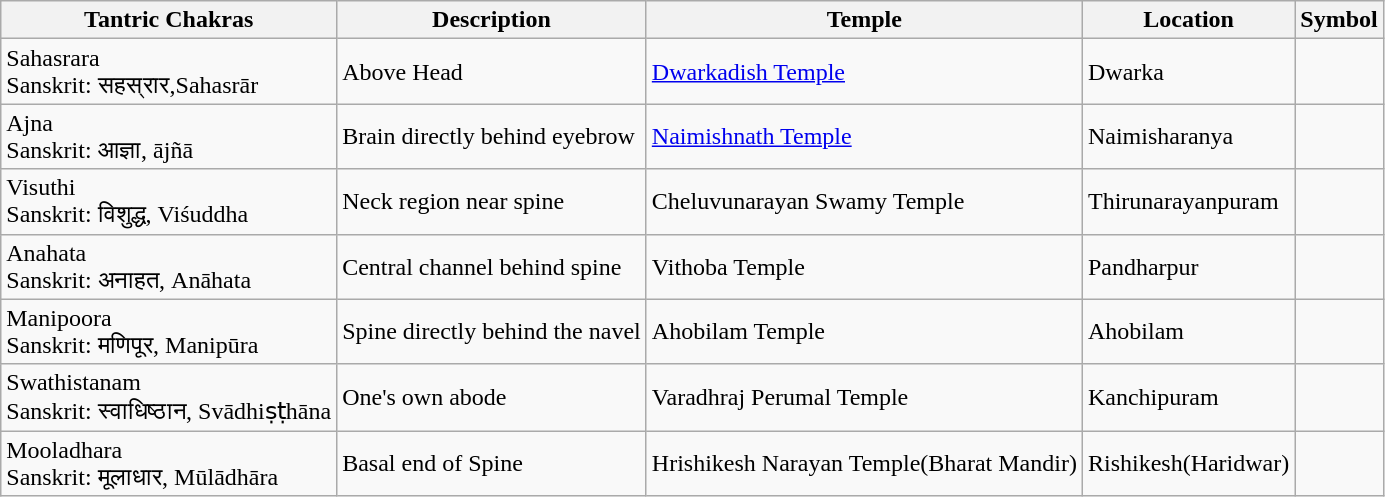<table class="wikitable">
<tr>
<th>Tantric Chakras</th>
<th>Description</th>
<th>Temple</th>
<th>Location</th>
<th>Symbol</th>
</tr>
<tr>
<td>Sahasrara<br>Sanskrit: सहस्रार,Sahasrār</td>
<td>Above Head</td>
<td><a href='#'>Dwarkadish Temple</a></td>
<td>Dwarka</td>
<td></td>
</tr>
<tr>
<td>Ajna<br>Sanskrit: आज्ञा, ājñā</td>
<td>Brain directly behind eyebrow</td>
<td><a href='#'>Naimishnath Temple</a></td>
<td>Naimisharanya</td>
<td></td>
</tr>
<tr>
<td>Visuthi<br>Sanskrit: विशुद्ध, Viśuddha</td>
<td>Neck region near spine</td>
<td>Cheluvunarayan Swamy Temple</td>
<td>Thirunarayanpuram</td>
<td></td>
</tr>
<tr>
<td>Anahata<br>Sanskrit: अनाहत, Anāhata</td>
<td>Central channel behind spine</td>
<td>Vithoba Temple</td>
<td>Pandharpur</td>
<td></td>
</tr>
<tr>
<td>Manipoora<br>Sanskrit: मणिपूर, Manipūra</td>
<td>Spine directly behind the navel</td>
<td>Ahobilam Temple</td>
<td>Ahobilam</td>
<td></td>
</tr>
<tr>
<td>Swathistanam<br>Sanskrit: स्वाधिष्ठान, Svādhiṣṭhāna</td>
<td>One's own abode</td>
<td>Varadhraj Perumal Temple</td>
<td>Kanchipuram</td>
<td></td>
</tr>
<tr>
<td>Mooladhara<br>Sanskrit: मूलाधार, Mūlādhāra</td>
<td>Basal end of Spine</td>
<td>Hrishikesh Narayan Temple(Bharat Mandir)</td>
<td>Rishikesh(Haridwar)</td>
<td></td>
</tr>
</table>
